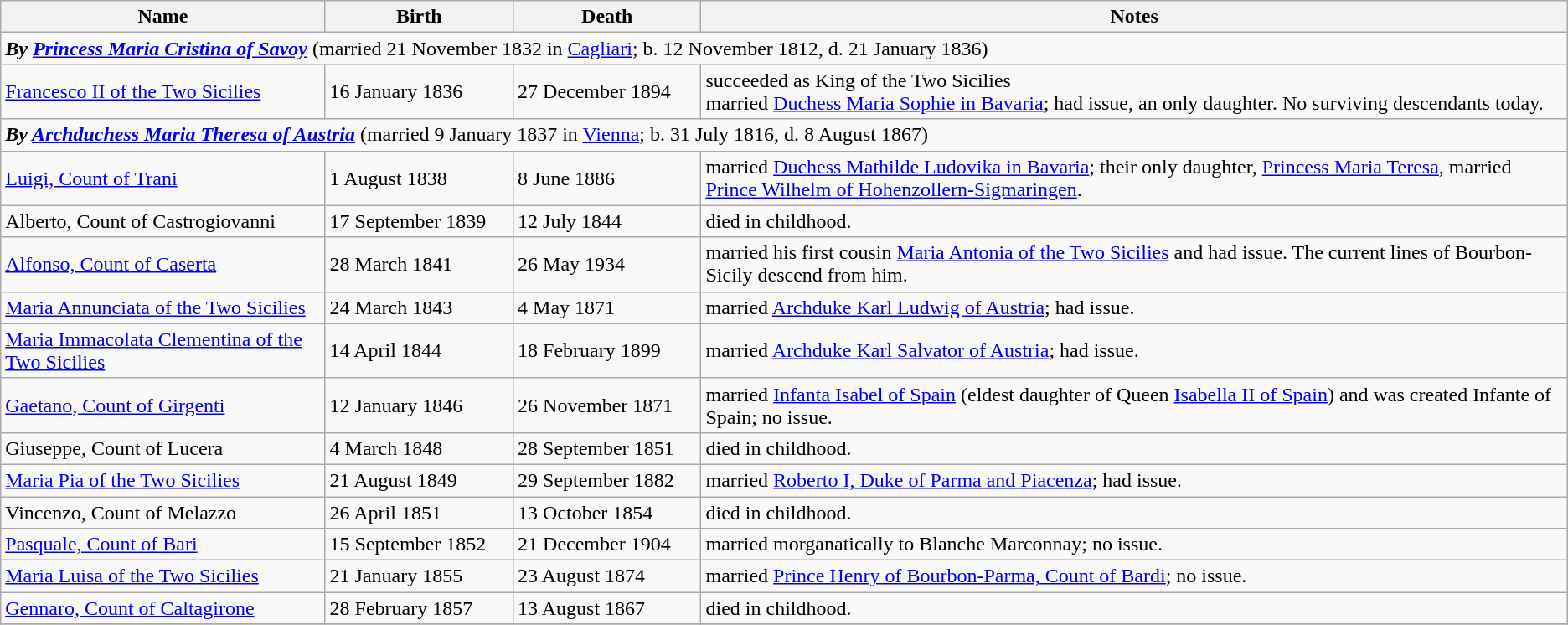<table class="wikitable" align="center">
<tr>
<th>Name</th>
<th width="12%">Birth</th>
<th width="12%">Death</th>
<th>Notes</th>
</tr>
<tr>
<td colspan=4><strong><em>By <a href='#'>Princess Maria Cristina of Savoy</a></em></strong> (married 21 November 1832 in <a href='#'>Cagliari</a>; b. 12 November 1812, d. 21 January 1836)</td>
</tr>
<tr>
<td><a href='#'>Francesco II of the Two Sicilies</a></td>
<td>16 January 1836</td>
<td>27 December 1894</td>
<td>succeeded as King of the Two Sicilies<br>married <a href='#'>Duchess Maria Sophie in Bavaria</a>; had issue, an only daughter. No surviving descendants today.</td>
</tr>
<tr>
<td colspan=4><strong><em>By <a href='#'>Archduchess Maria Theresa of Austria</a></em></strong> (married 9 January 1837 in <a href='#'>Vienna</a>; b. 31 July 1816, d. 8 August 1867)</td>
</tr>
<tr>
<td><a href='#'>Luigi, Count of Trani</a></td>
<td>1 August 1838</td>
<td>8 June 1886</td>
<td>married <a href='#'>Duchess Mathilde Ludovika in Bavaria</a>; their only daughter, <a href='#'>Princess Maria Teresa</a>, married <a href='#'>Prince Wilhelm of Hohenzollern-Sigmaringen</a>.</td>
</tr>
<tr>
<td>Alberto, Count of Castrogiovanni</td>
<td>17 September 1839</td>
<td>12 July 1844</td>
<td>died in childhood.</td>
</tr>
<tr>
<td><a href='#'>Alfonso, Count of Caserta</a></td>
<td>28 March 1841</td>
<td>26 May 1934</td>
<td>married his first cousin <a href='#'>Maria Antonia of the Two Sicilies</a> and had issue. The current lines of Bourbon-Sicily descend from him.</td>
</tr>
<tr>
<td><a href='#'>Maria Annunciata of the Two Sicilies</a></td>
<td>24 March 1843</td>
<td>4 May 1871</td>
<td>married <a href='#'>Archduke Karl Ludwig of Austria</a>; had issue.</td>
</tr>
<tr>
<td><a href='#'>Maria Immacolata Clementina of the Two Sicilies</a></td>
<td>14 April 1844</td>
<td>18 February 1899</td>
<td>married <a href='#'>Archduke Karl Salvator of Austria</a>; had issue.</td>
</tr>
<tr>
<td><a href='#'>Gaetano, Count of Girgenti</a></td>
<td>12 January 1846</td>
<td>26 November 1871</td>
<td>married <a href='#'>Infanta Isabel of Spain</a> (eldest daughter of Queen <a href='#'>Isabella II of Spain</a>) and was created Infante of Spain; no issue.</td>
</tr>
<tr>
<td>Giuseppe, Count of Lucera</td>
<td>4 March 1848</td>
<td>28 September 1851</td>
<td>died in childhood.</td>
</tr>
<tr>
<td><a href='#'>Maria Pia of the Two Sicilies</a></td>
<td>21 August 1849</td>
<td>29 September 1882</td>
<td>married <a href='#'>Roberto I, Duke of Parma and Piacenza</a>; had issue.</td>
</tr>
<tr>
<td>Vincenzo, Count of Melazzo</td>
<td>26 April 1851</td>
<td>13 October 1854</td>
<td>died in childhood.</td>
</tr>
<tr>
<td><a href='#'>Pasquale, Count of Bari</a></td>
<td>15 September 1852</td>
<td>21 December 1904</td>
<td>married morganatically to Blanche Marconnay; no issue.</td>
</tr>
<tr>
<td><a href='#'>Maria Luisa of the Two Sicilies</a></td>
<td>21 January 1855</td>
<td>23 August 1874</td>
<td>married <a href='#'>Prince Henry of Bourbon-Parma, Count of Bardi</a>; no issue.</td>
</tr>
<tr>
<td><a href='#'>Gennaro, Count of Caltagirone</a></td>
<td>28 February 1857</td>
<td>13 August 1867</td>
<td>died in childhood.</td>
</tr>
<tr>
</tr>
</table>
